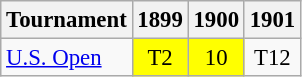<table class="wikitable" style="font-size:95%;text-align:center;">
<tr>
<th>Tournament</th>
<th>1899</th>
<th>1900</th>
<th>1901</th>
</tr>
<tr>
<td align=left><a href='#'>U.S. Open</a></td>
<td style="background:yellow;">T2</td>
<td style="background:yellow;">10</td>
<td>T12</td>
</tr>
</table>
